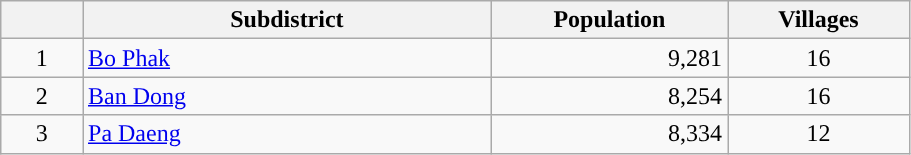<table class="wikitable" style="width:48%; display:inline-table;">
<tr>
<th scope="col" style="width:9%;"> </th>
<th scope="col" style="width:45%;">Subdistrict</th>
<th scope="col" style="width:26%;">Population</th>
<th scope="col" style="width:20%;">Villages</th>
</tr>
<tr>
<td style="text-align:center;">1</td>
<td><a href='#'>Bo Phak</a></td>
<td style="text-align:right;">9,281</td>
<td style="text-align:center;">16</td>
</tr>
<tr>
<td style="text-align:center;">2</td>
<td><a href='#'>Ban Dong</a></td>
<td style="text-align:right;">8,254</td>
<td style="text-align:center;">16</td>
</tr>
<tr>
<td style="text-align:center;">3</td>
<td><a href='#'>Pa Daeng</a></td>
<td style="text-align:right;">8,334</td>
<td style="text-align:center;">12</td>
</tr>
</table>
